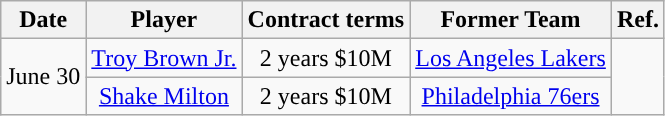<table class="wikitable sortable sortable" style="text-align: center">
<tr>
<th>Date</th>
<th>Player</th>
<th>Contract terms</th>
<th>Former Team</th>
<th>Ref.</th>
</tr>
<tr>
<td rowspan=2>June 30</td>
<td><a href='#'>Troy Brown Jr.</a></td>
<td>2 years $10M</td>
<td><a href='#'>Los Angeles Lakers</a></td>
<td rowspan=2></td>
</tr>
<tr>
<td><a href='#'>Shake Milton</a></td>
<td>2 years $10M</td>
<td><a href='#'>Philadelphia 76ers</a></td>
</tr>
</table>
